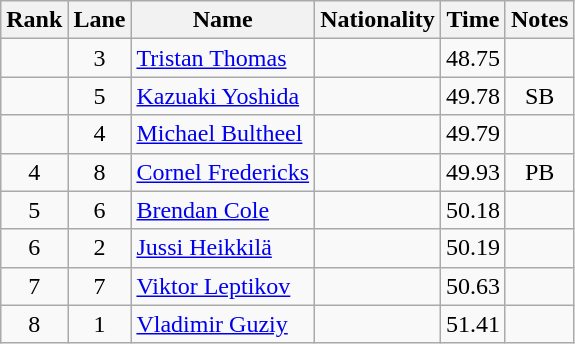<table class="wikitable sortable" style="text-align:center">
<tr>
<th>Rank</th>
<th>Lane</th>
<th>Name</th>
<th>Nationality</th>
<th>Time</th>
<th>Notes</th>
</tr>
<tr>
<td></td>
<td>3</td>
<td align=left><a href='#'>Tristan Thomas</a></td>
<td align=left></td>
<td>48.75</td>
<td></td>
</tr>
<tr>
<td></td>
<td>5</td>
<td align=left><a href='#'>Kazuaki Yoshida</a></td>
<td align=left></td>
<td>49.78</td>
<td>SB</td>
</tr>
<tr>
<td></td>
<td>4</td>
<td align=left><a href='#'>Michael Bultheel</a></td>
<td align=left></td>
<td>49.79</td>
<td></td>
</tr>
<tr>
<td>4</td>
<td>8</td>
<td align=left><a href='#'>Cornel Fredericks</a></td>
<td align=left></td>
<td>49.93</td>
<td>PB</td>
</tr>
<tr>
<td>5</td>
<td>6</td>
<td align=left><a href='#'>Brendan Cole</a></td>
<td align=left></td>
<td>50.18</td>
<td></td>
</tr>
<tr>
<td>6</td>
<td>2</td>
<td align=left><a href='#'>Jussi Heikkilä</a></td>
<td align=left></td>
<td>50.19</td>
<td></td>
</tr>
<tr>
<td>7</td>
<td>7</td>
<td align=left><a href='#'>Viktor Leptikov</a></td>
<td align=left></td>
<td>50.63</td>
<td></td>
</tr>
<tr>
<td>8</td>
<td>1</td>
<td align=left><a href='#'>Vladimir Guziy</a></td>
<td align=left></td>
<td>51.41</td>
<td></td>
</tr>
</table>
